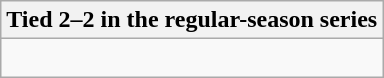<table class="wikitable collapsible collapsed">
<tr>
<th>Tied 2–2 in the regular-season series</th>
</tr>
<tr>
<td><br>


</td>
</tr>
</table>
